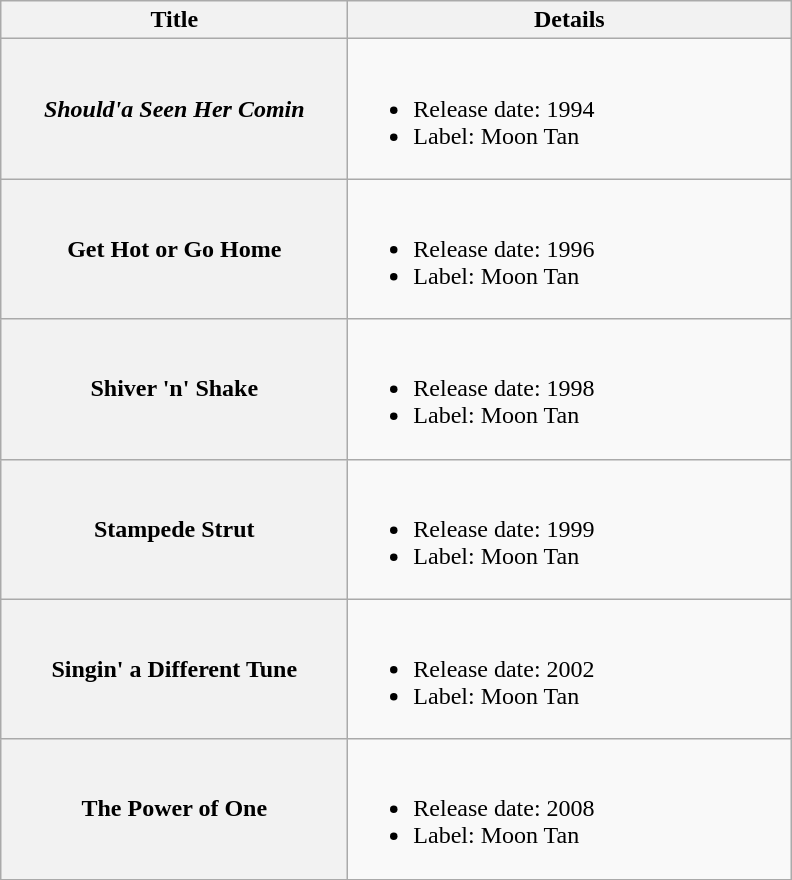<table class="wikitable plainrowheaders">
<tr>
<th style="width:14em;">Title</th>
<th style="width:18em;">Details</th>
</tr>
<tr>
<th scope="row"><em>Should'a Seen Her Comin<strong></th>
<td><br><ul><li>Release date: 1994</li><li>Label: Moon Tan</li></ul></td>
</tr>
<tr>
<th scope="row"></em>Get Hot or Go Home<em></th>
<td><br><ul><li>Release date: 1996</li><li>Label: Moon Tan</li></ul></td>
</tr>
<tr>
<th scope="row"></em>Shiver 'n' Shake<em></th>
<td><br><ul><li>Release date: 1998</li><li>Label: Moon Tan</li></ul></td>
</tr>
<tr>
<th scope="row"></em>Stampede Strut<em></th>
<td><br><ul><li>Release date: 1999</li><li>Label: Moon Tan</li></ul></td>
</tr>
<tr>
<th scope="row"></em>Singin' a Different Tune<em></th>
<td><br><ul><li>Release date: 2002</li><li>Label: Moon Tan</li></ul></td>
</tr>
<tr>
<th scope="row"></em>The Power of One<em></th>
<td><br><ul><li>Release date: 2008</li><li>Label: Moon Tan</li></ul></td>
</tr>
</table>
